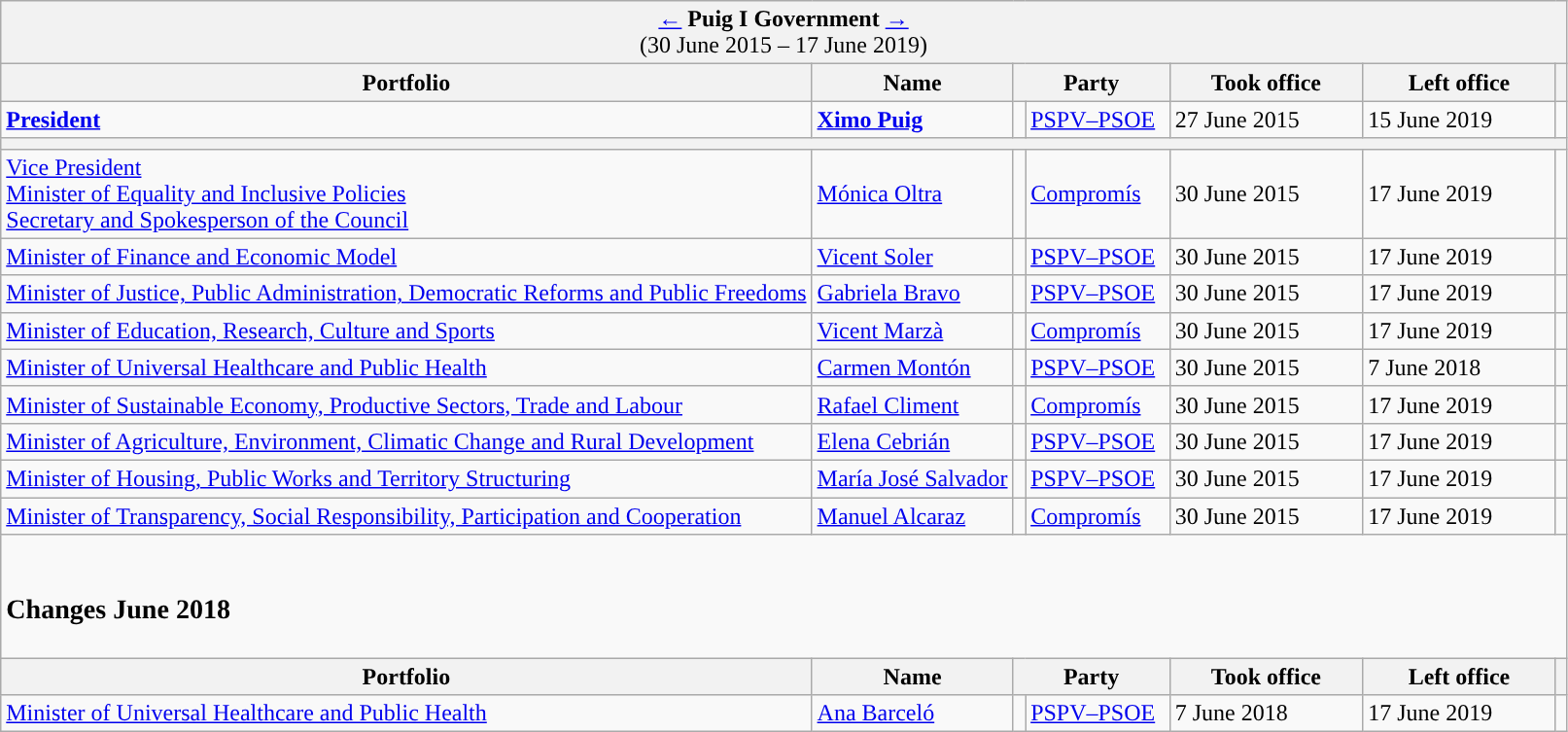<table class="wikitable">
<tr>
<td colspan="7" bgcolor="#F2F2F2" align="center"><a href='#'>←</a> <strong>Puig I Government</strong> <a href='#'>→</a><br>(30 June 2015 – 17 June 2019)</td>
</tr>
<tr>
<th>Portfolio</th>
<th>Name</th>
<th width="100px" colspan="2">Party</th>
<th width="125px">Took office</th>
<th width="125px">Left office</th>
<th></th>
</tr>
<tr>
<td><strong><a href='#'>President</a></strong></td>
<td><strong><a href='#'>Ximo Puig</a></strong></td>
<td width="1" style="background-color:"></td>
<td><a href='#'>PSPV–PSOE</a></td>
<td>27 June 2015</td>
<td>15 June 2019</td>
<td align="center"></td>
</tr>
<tr>
<th colspan="7"></th>
</tr>
<tr>
<td><a href='#'>Vice President</a><br><a href='#'>Minister of Equality and Inclusive Policies</a><br><a href='#'>Secretary and Spokesperson of the Council</a></td>
<td><a href='#'>Mónica Oltra</a></td>
<td style="background-color:"></td>
<td><a href='#'>Compromís</a> </td>
<td>30 June 2015</td>
<td>17 June 2019</td>
<td align="center"></td>
</tr>
<tr>
<td><a href='#'>Minister of Finance and Economic Model</a></td>
<td><a href='#'>Vicent Soler</a></td>
<td style="background-color:"></td>
<td><a href='#'>PSPV–PSOE</a></td>
<td>30 June 2015</td>
<td>17 June 2019</td>
<td align="center"></td>
</tr>
<tr>
<td><a href='#'>Minister of Justice, Public Administration, Democratic Reforms and Public Freedoms</a></td>
<td><a href='#'>Gabriela Bravo</a></td>
<td style="background-color:"></td>
<td><a href='#'>PSPV–PSOE</a> </td>
<td>30 June 2015</td>
<td>17 June 2019</td>
<td align="center"></td>
</tr>
<tr>
<td><a href='#'>Minister of Education, Research, Culture and Sports</a></td>
<td><a href='#'>Vicent Marzà</a></td>
<td style="background-color:"></td>
<td><a href='#'>Compromís</a> </td>
<td>30 June 2015</td>
<td>17 June 2019</td>
<td align="center"></td>
</tr>
<tr>
<td><a href='#'>Minister of Universal Healthcare and Public Health</a></td>
<td><a href='#'>Carmen Montón</a></td>
<td style="background-color:"></td>
<td><a href='#'>PSPV–PSOE</a></td>
<td>30 June 2015</td>
<td>7 June 2018</td>
<td align="center"></td>
</tr>
<tr>
<td><a href='#'>Minister of Sustainable Economy, Productive Sectors, Trade and Labour</a></td>
<td><a href='#'>Rafael Climent</a></td>
<td style="background-color:"></td>
<td><a href='#'>Compromís</a> </td>
<td>30 June 2015</td>
<td>17 June 2019</td>
<td align="center"></td>
</tr>
<tr>
<td><a href='#'>Minister of Agriculture, Environment, Climatic Change and Rural Development</a></td>
<td><a href='#'>Elena Cebrián</a></td>
<td style="background-color:"></td>
<td><a href='#'>PSPV–PSOE</a> </td>
<td>30 June 2015</td>
<td>17 June 2019</td>
<td align="center"></td>
</tr>
<tr>
<td><a href='#'>Minister of Housing, Public Works and Territory Structuring</a></td>
<td><a href='#'>María José Salvador</a></td>
<td style="background-color:"></td>
<td><a href='#'>PSPV–PSOE</a></td>
<td>30 June 2015</td>
<td>17 June 2019</td>
<td align="center"></td>
</tr>
<tr>
<td><a href='#'>Minister of Transparency, Social Responsibility, Participation and Cooperation</a></td>
<td><a href='#'>Manuel Alcaraz</a></td>
<td style="background-color:"></td>
<td><a href='#'>Compromís</a> </td>
<td>30 June 2015</td>
<td>17 June 2019</td>
<td align="center"></td>
</tr>
<tr>
<td colspan="7"><br><h3>Changes June 2018</h3></td>
</tr>
<tr>
<th>Portfolio</th>
<th>Name</th>
<th colspan="2">Party</th>
<th>Took office</th>
<th>Left office</th>
<th></th>
</tr>
<tr>
<td><a href='#'>Minister of Universal Healthcare and Public Health</a></td>
<td><a href='#'>Ana Barceló</a></td>
<td style="background-color:"></td>
<td><a href='#'>PSPV–PSOE</a></td>
<td>7 June 2018</td>
<td>17 June 2019</td>
<td align="center"></td>
</tr>
</table>
